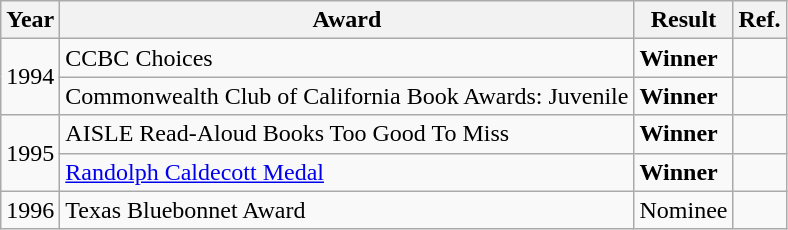<table class="wikitable">
<tr>
<th>Year</th>
<th>Award</th>
<th>Result</th>
<th>Ref.</th>
</tr>
<tr>
<td rowspan="2">1994</td>
<td>CCBC Choices</td>
<td><strong>Winner</strong></td>
<td></td>
</tr>
<tr>
<td>Commonwealth Club of California Book Awards: Juvenile</td>
<td><strong>Winner</strong></td>
<td></td>
</tr>
<tr>
<td rowspan="2">1995</td>
<td>AISLE Read-Aloud Books Too Good To Miss</td>
<td><strong>Winner</strong></td>
<td></td>
</tr>
<tr>
<td><a href='#'>Randolph Caldecott Medal</a></td>
<td><strong>Winner</strong></td>
<td></td>
</tr>
<tr>
<td>1996</td>
<td>Texas Bluebonnet Award</td>
<td>Nominee</td>
<td></td>
</tr>
</table>
